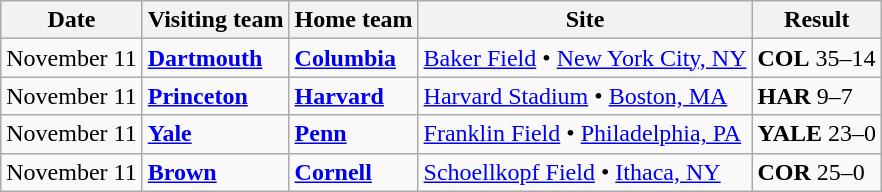<table class="wikitable">
<tr>
<th>Date</th>
<th>Visiting team</th>
<th>Home team</th>
<th>Site</th>
<th>Result</th>
</tr>
<tr>
<td>November 11</td>
<td><strong><a href='#'>Dartmouth</a></strong></td>
<td><strong><a href='#'>Columbia</a></strong></td>
<td><a href='#'>Baker Field</a> • <a href='#'>New York City, NY</a></td>
<td><strong>COL</strong> 35–14</td>
</tr>
<tr>
<td>November 11</td>
<td><strong><a href='#'>Princeton</a></strong></td>
<td><strong><a href='#'>Harvard</a></strong></td>
<td><a href='#'>Harvard Stadium</a> • <a href='#'>Boston, MA</a></td>
<td><strong>HAR</strong> 9–7</td>
</tr>
<tr>
<td>November 11</td>
<td><strong><a href='#'>Yale</a></strong></td>
<td><strong><a href='#'>Penn</a></strong></td>
<td><a href='#'>Franklin Field</a> • <a href='#'>Philadelphia, PA</a></td>
<td><strong>YALE</strong> 23–0</td>
</tr>
<tr>
<td>November 11</td>
<td><strong><a href='#'>Brown</a></strong></td>
<td><strong><a href='#'>Cornell</a></strong></td>
<td><a href='#'>Schoellkopf Field</a> • <a href='#'>Ithaca, NY</a></td>
<td><strong>COR</strong> 25–0</td>
</tr>
</table>
